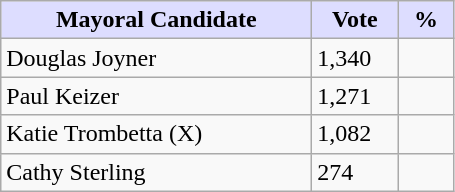<table class="wikitable">
<tr>
<th style="background:#ddf; width:200px;">Mayoral Candidate </th>
<th style="background:#ddf; width:50px;">Vote</th>
<th style="background:#ddf; width:30px;">%</th>
</tr>
<tr>
<td>Douglas Joyner</td>
<td>1,340</td>
<td></td>
</tr>
<tr>
<td>Paul Keizer</td>
<td>1,271</td>
<td></td>
</tr>
<tr>
<td>Katie Trombetta (X)</td>
<td>1,082</td>
<td></td>
</tr>
<tr>
<td>Cathy Sterling</td>
<td>274</td>
<td></td>
</tr>
</table>
